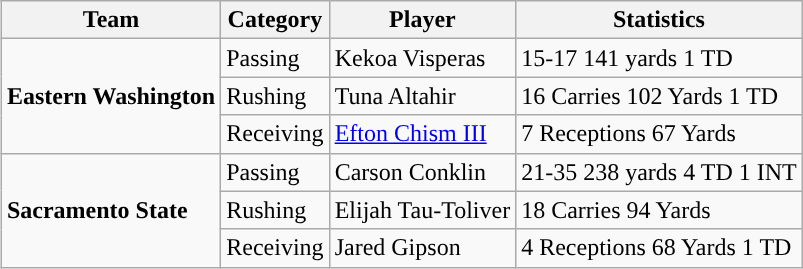<table class="wikitable" style="float: right;">
<tr>
<th>Team</th>
<th>Category</th>
<th>Player</th>
<th>Statistics</th>
</tr>
<tr>
<td rowspan=3><strong>Eastern Washington</strong></td>
<td>Passing</td>
<td>Kekoa Visperas</td>
<td>15-17 141 yards 1 TD</td>
</tr>
<tr>
<td>Rushing</td>
<td>Tuna Altahir</td>
<td>16 Carries 102 Yards 1 TD</td>
</tr>
<tr>
<td>Receiving</td>
<td><a href='#'>Efton Chism III</a></td>
<td>7 Receptions 67 Yards</td>
</tr>
<tr>
<td rowspan=3><strong>Sacramento State</strong></td>
<td>Passing</td>
<td>Carson Conklin</td>
<td>21-35 238 yards 4 TD 1 INT</td>
</tr>
<tr>
<td>Rushing</td>
<td>Elijah Tau-Toliver</td>
<td>18 Carries 94 Yards</td>
</tr>
<tr>
<td>Receiving</td>
<td>Jared Gipson</td>
<td>4 Receptions 68 Yards 1 TD</td>
</tr>
</table>
